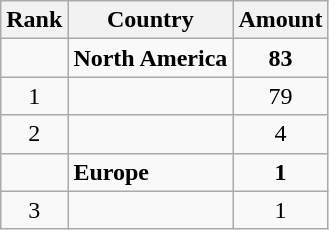<table class="wikitable" style="text-align: center;">
<tr>
<th>Rank</th>
<th>Country</th>
<th>Amount</th>
</tr>
<tr>
<td></td>
<td style="text-align: left;"><strong>North America</strong></td>
<td><strong>83</strong></td>
</tr>
<tr>
<td>1</td>
<td style="text-align: left;"></td>
<td>79</td>
</tr>
<tr>
<td>2</td>
<td style="text-align: left;"></td>
<td>4</td>
</tr>
<tr>
<td></td>
<td style="text-align: left;"><strong>Europe</strong></td>
<td><strong>1</strong></td>
</tr>
<tr>
<td>3</td>
<td style="text-align: left;"></td>
<td>1</td>
</tr>
</table>
